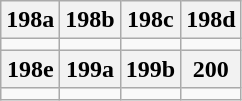<table role="presentation" class="wikitable mw-collapsible mw-collapsed">
<tr>
<th>198a</th>
<th>198b</th>
<th>198c</th>
<th>198d</th>
</tr>
<tr>
<td></td>
<td></td>
<td></td>
<td></td>
</tr>
<tr>
<th>198e</th>
<th>199a</th>
<th>199b</th>
<th>200</th>
</tr>
<tr>
<td></td>
<td></td>
<td></td>
<td></td>
</tr>
</table>
